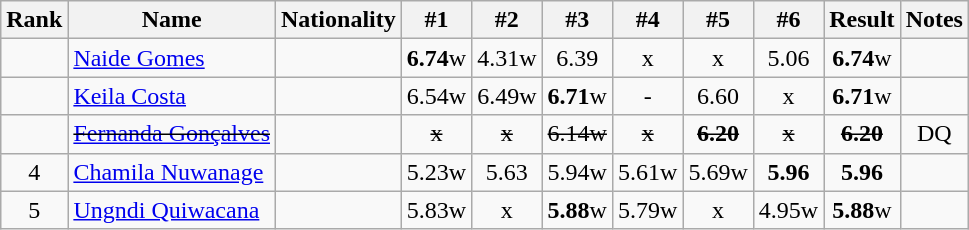<table class="wikitable sortable" style="text-align:center">
<tr>
<th>Rank</th>
<th>Name</th>
<th>Nationality</th>
<th>#1</th>
<th>#2</th>
<th>#3</th>
<th>#4</th>
<th>#5</th>
<th>#6</th>
<th>Result</th>
<th>Notes</th>
</tr>
<tr>
<td></td>
<td align=left><a href='#'>Naide Gomes</a></td>
<td align=left></td>
<td><strong>6.74</strong>w</td>
<td>4.31w</td>
<td>6.39</td>
<td>x</td>
<td>x</td>
<td>5.06</td>
<td><strong>6.74</strong>w</td>
<td></td>
</tr>
<tr>
<td></td>
<td align=left><a href='#'>Keila Costa</a></td>
<td align=left></td>
<td>6.54w</td>
<td>6.49w</td>
<td><strong>6.71</strong>w</td>
<td>-</td>
<td>6.60</td>
<td>x</td>
<td><strong>6.71</strong>w</td>
<td></td>
</tr>
<tr>
<td><s> </s></td>
<td align=left><s><a href='#'>Fernanda Gonçalves</a> </s></td>
<td align=left><s> </s></td>
<td><s>x </s></td>
<td><s>x </s></td>
<td><s>6.14w </s></td>
<td><s>x </s></td>
<td><s><strong>6.20</strong> </s></td>
<td><s>x </s></td>
<td><s><strong>6.20</strong> </s></td>
<td>DQ</td>
</tr>
<tr>
<td>4</td>
<td align=left><a href='#'>Chamila Nuwanage</a></td>
<td align=left></td>
<td>5.23w</td>
<td>5.63</td>
<td>5.94w</td>
<td>5.61w</td>
<td>5.69w</td>
<td><strong>5.96</strong></td>
<td><strong>5.96</strong></td>
<td></td>
</tr>
<tr>
<td>5</td>
<td align=left><a href='#'>Ungndi Quiwacana</a></td>
<td align=left></td>
<td>5.83w</td>
<td>x</td>
<td><strong>5.88</strong>w</td>
<td>5.79w</td>
<td>x</td>
<td>4.95w</td>
<td><strong>5.88</strong>w</td>
<td></td>
</tr>
</table>
